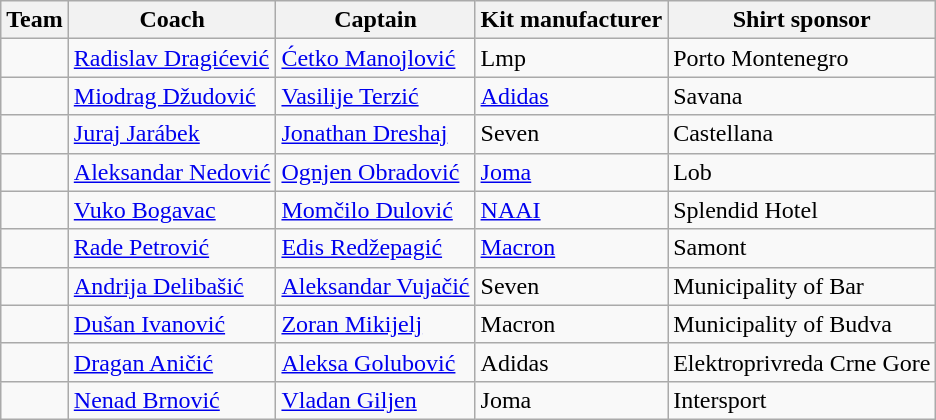<table class="wikitable sortable">
<tr>
<th>Team</th>
<th>Coach</th>
<th>Captain</th>
<th>Kit manufacturer</th>
<th>Shirt sponsor</th>
</tr>
<tr>
<td></td>
<td> <a href='#'>Radislav Dragićević</a></td>
<td> <a href='#'>Ćetko Manojlović</a></td>
<td> Lmp</td>
<td>Porto Montenegro</td>
</tr>
<tr>
<td></td>
<td> <a href='#'>Miodrag Džudović</a></td>
<td> <a href='#'>Vasilije Terzić</a></td>
<td> <a href='#'>Adidas</a></td>
<td>Savana</td>
</tr>
<tr>
<td></td>
<td> <a href='#'>Juraj Jarábek</a></td>
<td> <a href='#'>Jonathan Dreshaj</a></td>
<td> Seven</td>
<td>Castellana</td>
</tr>
<tr>
<td></td>
<td> <a href='#'>Aleksandar Nedović</a></td>
<td> <a href='#'>Ognjen Obradović</a></td>
<td> <a href='#'>Joma</a></td>
<td>Lob</td>
</tr>
<tr>
<td></td>
<td> <a href='#'>Vuko Bogavac</a></td>
<td> <a href='#'>Momčilo Dulović</a></td>
<td> <a href='#'>NAAI</a></td>
<td>Splendid Hotel</td>
</tr>
<tr>
<td></td>
<td> <a href='#'>Rade Petrović</a></td>
<td> <a href='#'>Edis Redžepagić</a></td>
<td> <a href='#'>Macron</a></td>
<td>Samont</td>
</tr>
<tr>
<td></td>
<td> <a href='#'>Andrija Delibašić</a></td>
<td> <a href='#'>Aleksandar Vujačić</a></td>
<td> Seven</td>
<td>Municipality of Bar</td>
</tr>
<tr>
<td></td>
<td> <a href='#'>Dušan Ivanović</a></td>
<td> <a href='#'>Zoran Mikijelj</a></td>
<td> Macron</td>
<td>Municipality of Budva</td>
</tr>
<tr>
<td></td>
<td> <a href='#'>Dragan Aničić</a></td>
<td> <a href='#'>Aleksa Golubović</a></td>
<td> Adidas</td>
<td>Elektroprivreda Crne Gore</td>
</tr>
<tr>
<td></td>
<td> <a href='#'>Nenad Brnović</a></td>
<td> <a href='#'>Vladan Giljen</a></td>
<td> Joma</td>
<td>Intersport</td>
</tr>
</table>
